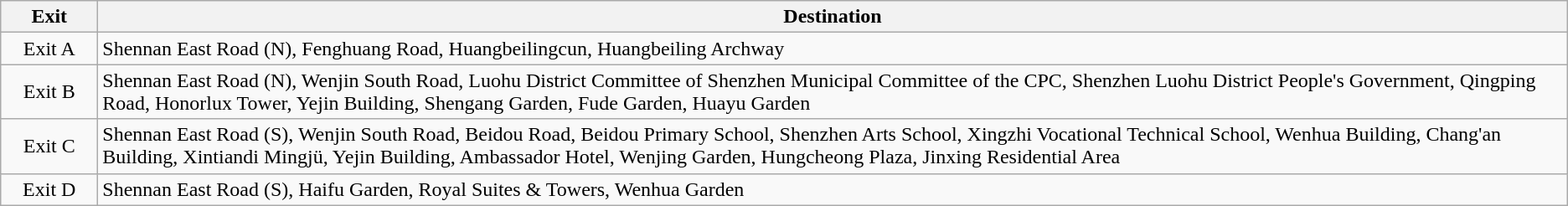<table class="wikitable">
<tr>
<th style="width:70px">Exit</th>
<th>Destination</th>
</tr>
<tr>
<td align="center">Exit A</td>
<td>Shennan East Road (N), Fenghuang Road, Huangbeilingcun, Huangbeiling Archway</td>
</tr>
<tr>
<td align="center">Exit B</td>
<td>Shennan East Road (N), Wenjin South Road, Luohu District Committee of Shenzhen Municipal Committee of the CPC, Shenzhen Luohu District People's Government, Qingping Road, Honorlux Tower, Yejin Building, Shengang Garden, Fude Garden, Huayu Garden</td>
</tr>
<tr>
<td align="center">Exit C</td>
<td>Shennan East Road (S), Wenjin South Road, Beidou Road, Beidou Primary School, Shenzhen Arts School, Xingzhi Vocational Technical School, Wenhua Building, Chang'an Building, Xintiandi Mingjü, Yejin Building, Ambassador Hotel, Wenjing Garden, Hungcheong Plaza, Jinxing Residential Area</td>
</tr>
<tr>
<td align="center">Exit D</td>
<td>Shennan East Road (S), Haifu Garden, Royal Suites & Towers, Wenhua Garden</td>
</tr>
</table>
